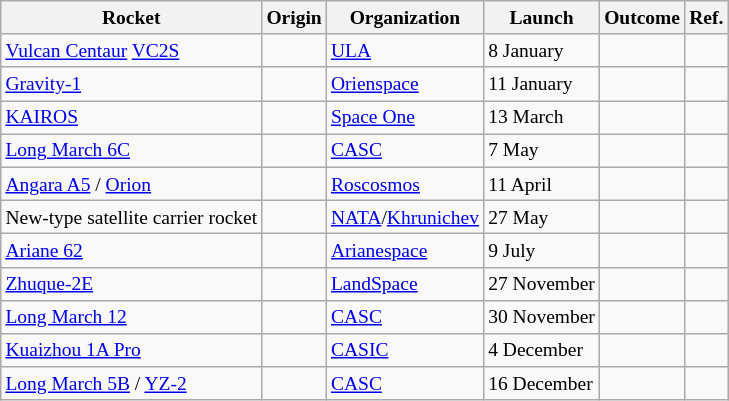<table class="wikitable" style="font-size:small;">
<tr>
<th>Rocket</th>
<th>Origin</th>
<th>Organization</th>
<th>Launch</th>
<th>Outcome</th>
<th>Ref.</th>
</tr>
<tr>
<td><a href='#'>Vulcan Centaur</a> <a href='#'>VC2S</a></td>
<td></td>
<td><a href='#'>ULA</a></td>
<td>8 January</td>
<td></td>
<td></td>
</tr>
<tr>
<td><a href='#'>Gravity-1</a></td>
<td></td>
<td><a href='#'>Orienspace</a></td>
<td>11 January</td>
<td></td>
<td></td>
</tr>
<tr>
<td><a href='#'>KAIROS</a></td>
<td></td>
<td><a href='#'>Space One</a></td>
<td>13 March</td>
<td></td>
<td></td>
</tr>
<tr>
<td><a href='#'>Long March 6C</a></td>
<td></td>
<td><a href='#'>CASC</a></td>
<td>7 May</td>
<td></td>
<td></td>
</tr>
<tr>
<td><a href='#'>Angara A5</a> / <a href='#'>Orion</a></td>
<td></td>
<td><a href='#'>Roscosmos</a></td>
<td>11 April</td>
<td></td>
<td></td>
</tr>
<tr>
<td>New-type satellite carrier rocket</td>
<td></td>
<td><a href='#'>NATA</a>/<a href='#'>Khrunichev</a></td>
<td>27 May</td>
<td></td>
<td></td>
</tr>
<tr>
<td><a href='#'>Ariane 62</a></td>
<td></td>
<td><a href='#'>Arianespace</a></td>
<td>9 July</td>
<td></td>
<td></td>
</tr>
<tr>
<td><a href='#'>Zhuque-2E</a></td>
<td></td>
<td><a href='#'>LandSpace</a></td>
<td>27 November</td>
<td></td>
<td></td>
</tr>
<tr>
<td><a href='#'>Long March 12</a></td>
<td></td>
<td><a href='#'>CASC</a></td>
<td>30 November</td>
<td></td>
<td></td>
</tr>
<tr>
<td><a href='#'>Kuaizhou 1A Pro</a></td>
<td></td>
<td><a href='#'>CASIC</a></td>
<td>4 December</td>
<td></td>
<td></td>
</tr>
<tr>
<td><a href='#'>Long March 5B</a> / <a href='#'>YZ-2</a></td>
<td></td>
<td><a href='#'>CASC</a></td>
<td>16 December</td>
<td></td>
<td></td>
</tr>
</table>
